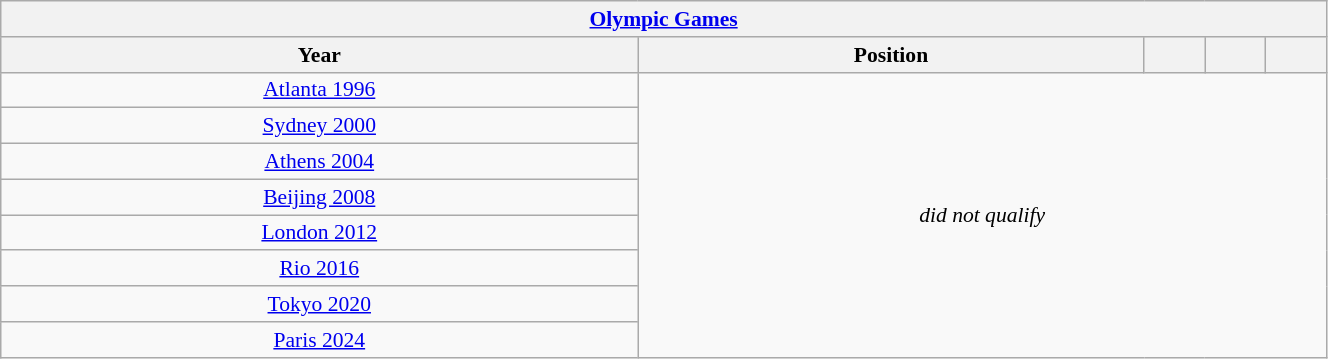<table class="wikitable" width=70% style="text-align: center;font-size:90%;">
<tr>
<th colspan=5><a href='#'>Olympic Games</a></th>
</tr>
<tr>
<th>Year</th>
<th>Position</th>
<th></th>
<th></th>
<th></th>
</tr>
<tr>
<td> <a href='#'>Atlanta 1996</a></td>
<td colspan=4 rowspan=8><em>did not qualify</em></td>
</tr>
<tr>
<td> <a href='#'>Sydney 2000</a></td>
</tr>
<tr>
<td> <a href='#'>Athens 2004</a></td>
</tr>
<tr>
<td> <a href='#'>Beijing 2008</a></td>
</tr>
<tr>
<td> <a href='#'>London 2012</a></td>
</tr>
<tr>
<td> <a href='#'>Rio 2016</a></td>
</tr>
<tr>
<td> <a href='#'>Tokyo 2020</a></td>
</tr>
<tr>
<td> <a href='#'>Paris 2024</a></td>
</tr>
</table>
